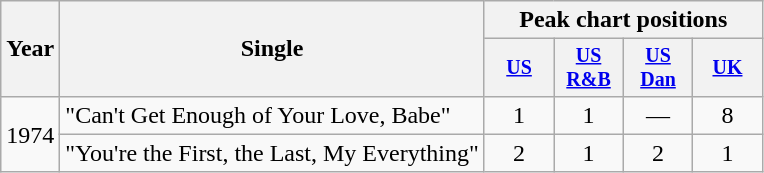<table class="wikitable" style="text-align:center;">
<tr>
<th rowspan="2">Year</th>
<th rowspan="2">Single</th>
<th colspan="4">Peak chart positions</th>
</tr>
<tr style="font-size:smaller;">
<th width="40"><a href='#'>US</a><br></th>
<th width="40"><a href='#'>US<br>R&B</a><br></th>
<th width="40"><a href='#'>US<br>Dan</a><br></th>
<th width="40"><a href='#'>UK</a><br></th>
</tr>
<tr>
<td rowspan="2">1974</td>
<td align="left">"Can't Get Enough of Your Love, Babe"</td>
<td>1</td>
<td>1</td>
<td>—</td>
<td>8</td>
</tr>
<tr>
<td align="left">"You're the First, the Last, My Everything"</td>
<td>2</td>
<td>1</td>
<td>2</td>
<td>1</td>
</tr>
</table>
